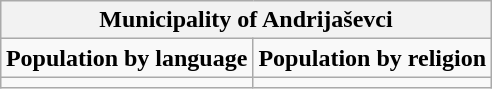<table class="wikitable" style="margin: 0.5em auto; text-align: center;">
<tr>
<th colspan="2">Municipality of Andrijaševci</th>
</tr>
<tr>
<td><strong>Population by language</strong></td>
<td><strong>Population by religion</strong></td>
</tr>
<tr>
<td></td>
<td></td>
</tr>
</table>
